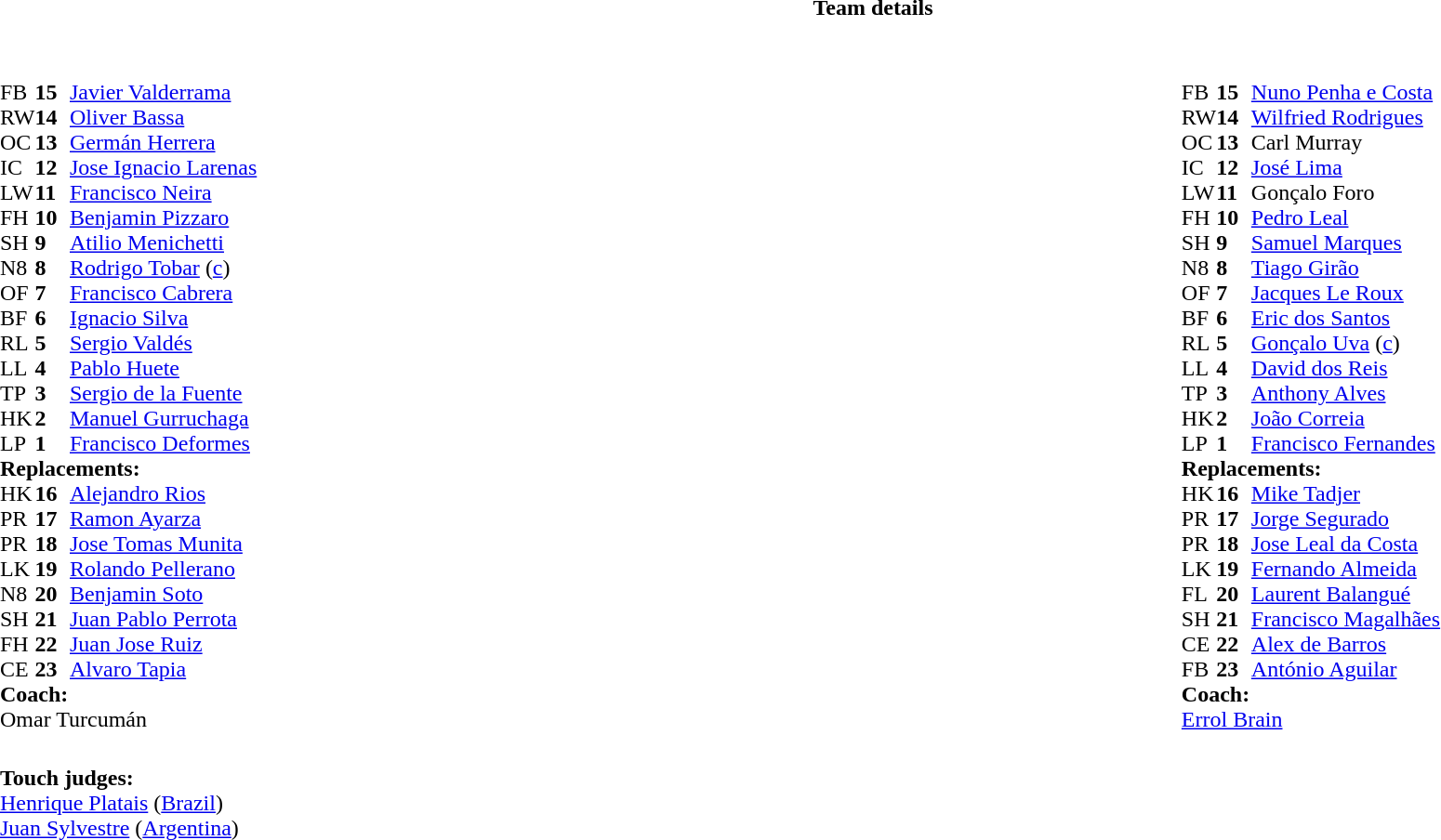<table border="0" width="100%" class="collapsible collapsed">
<tr>
<th>Team details</th>
</tr>
<tr>
<td><br><table width="100%">
<tr>
<td valign="top" width="50%"><br><table style="font-size: 100%" cellspacing="0" cellpadding="0">
<tr>
<th width="25"></th>
<th width="25"></th>
</tr>
<tr>
<td>FB</td>
<td><strong>15</strong></td>
<td><a href='#'>Javier Valderrama</a></td>
</tr>
<tr>
<td>RW</td>
<td><strong>14</strong></td>
<td><a href='#'>Oliver Bassa</a></td>
</tr>
<tr>
<td>OC</td>
<td><strong>13</strong></td>
<td><a href='#'>Germán Herrera</a></td>
</tr>
<tr>
<td>IC</td>
<td><strong>12</strong></td>
<td><a href='#'>Jose Ignacio Larenas</a></td>
<td></td>
<td></td>
</tr>
<tr>
<td>LW</td>
<td><strong>11</strong></td>
<td><a href='#'>Francisco Neira</a></td>
</tr>
<tr>
<td>FH</td>
<td><strong>10</strong></td>
<td><a href='#'>Benjamin Pizzaro</a></td>
<td></td>
<td></td>
</tr>
<tr>
<td>SH</td>
<td><strong>9</strong></td>
<td><a href='#'>Atilio Menichetti</a></td>
<td></td>
<td></td>
</tr>
<tr>
<td>N8</td>
<td><strong>8</strong></td>
<td><a href='#'>Rodrigo Tobar</a> (<a href='#'>c</a>)</td>
</tr>
<tr>
<td>OF</td>
<td><strong>7</strong></td>
<td><a href='#'>Francisco Cabrera</a></td>
</tr>
<tr>
<td>BF</td>
<td><strong>6</strong></td>
<td><a href='#'>Ignacio Silva</a></td>
<td></td>
<td></td>
</tr>
<tr>
<td>RL</td>
<td><strong>5</strong></td>
<td><a href='#'>Sergio Valdés</a></td>
</tr>
<tr>
<td>LL</td>
<td><strong>4</strong></td>
<td><a href='#'>Pablo Huete</a></td>
<td></td>
<td></td>
</tr>
<tr>
<td>TP</td>
<td><strong>3</strong></td>
<td><a href='#'>Sergio de la Fuente</a></td>
<td></td>
<td></td>
</tr>
<tr>
<td>HK</td>
<td><strong>2</strong></td>
<td><a href='#'>Manuel Gurruchaga</a></td>
<td></td>
<td></td>
</tr>
<tr>
<td>LP</td>
<td><strong>1</strong></td>
<td><a href='#'>Francisco Deformes</a></td>
</tr>
<tr>
<td colspan=3><strong>Replacements:</strong></td>
</tr>
<tr>
<td>HK</td>
<td><strong>16</strong></td>
<td><a href='#'>Alejandro Rios</a></td>
<td></td>
<td></td>
</tr>
<tr>
<td>PR</td>
<td><strong>17</strong></td>
<td><a href='#'>Ramon Ayarza</a></td>
</tr>
<tr>
<td>PR</td>
<td><strong>18</strong></td>
<td><a href='#'>Jose Tomas Munita</a></td>
<td></td>
<td></td>
</tr>
<tr>
<td>LK</td>
<td><strong>19</strong></td>
<td><a href='#'>Rolando Pellerano</a></td>
<td></td>
<td></td>
</tr>
<tr>
<td>N8</td>
<td><strong>20</strong></td>
<td><a href='#'>Benjamin Soto</a></td>
<td></td>
<td></td>
</tr>
<tr>
<td>SH</td>
<td><strong>21</strong></td>
<td><a href='#'>Juan Pablo Perrota</a></td>
<td></td>
<td></td>
</tr>
<tr>
<td>FH</td>
<td><strong>22</strong></td>
<td><a href='#'>Juan Jose Ruiz</a></td>
<td></td>
<td></td>
</tr>
<tr>
<td>CE</td>
<td><strong>23</strong></td>
<td><a href='#'>Alvaro Tapia</a></td>
<td></td>
<td></td>
</tr>
<tr>
<td colspan=3><strong>Coach:</strong></td>
</tr>
<tr>
<td colspan="4"> Omar Turcumán</td>
</tr>
</table>
</td>
<td valign="top" width="50%"><br><table style="font-size: 100%" cellspacing="0" cellpadding="0" align="center">
<tr>
<th width="25"></th>
<th width="25"></th>
</tr>
<tr>
<td>FB</td>
<td><strong>15</strong></td>
<td><a href='#'>Nuno Penha e Costa</a></td>
<td></td>
<td></td>
</tr>
<tr>
<td>RW</td>
<td><strong>14</strong></td>
<td><a href='#'>Wilfried Rodrigues</a></td>
<td></td>
<td></td>
</tr>
<tr>
<td>OC</td>
<td><strong>13</strong></td>
<td>Carl Murray</td>
<td></td>
<td></td>
</tr>
<tr>
<td>IC</td>
<td><strong>12</strong></td>
<td><a href='#'>José Lima</a></td>
</tr>
<tr>
<td>LW</td>
<td><strong>11</strong></td>
<td>Gonçalo Foro</td>
</tr>
<tr>
<td>FH</td>
<td><strong>10</strong></td>
<td><a href='#'>Pedro Leal</a></td>
</tr>
<tr>
<td>SH</td>
<td><strong>9</strong></td>
<td><a href='#'>Samuel Marques</a></td>
<td></td>
<td></td>
</tr>
<tr>
<td>N8</td>
<td><strong>8</strong></td>
<td><a href='#'>Tiago Girão</a></td>
</tr>
<tr>
<td>OF</td>
<td><strong>7</strong></td>
<td><a href='#'>Jacques Le Roux</a></td>
<td></td>
<td></td>
</tr>
<tr>
<td>BF</td>
<td><strong>6</strong></td>
<td><a href='#'>Eric dos Santos</a></td>
</tr>
<tr>
<td>RL</td>
<td><strong>5</strong></td>
<td><a href='#'>Gonçalo Uva</a> (<a href='#'>c</a>)</td>
</tr>
<tr>
<td>LL</td>
<td><strong>4</strong></td>
<td><a href='#'>David dos Reis</a></td>
</tr>
<tr>
<td>TP</td>
<td><strong>3</strong></td>
<td><a href='#'>Anthony Alves</a></td>
</tr>
<tr>
<td>HK</td>
<td><strong>2</strong></td>
<td><a href='#'>João Correia</a></td>
</tr>
<tr>
<td>LP</td>
<td><strong>1</strong></td>
<td><a href='#'>Francisco Fernandes</a></td>
<td></td>
</tr>
<tr>
<td colspan=3><strong>Replacements:</strong></td>
</tr>
<tr>
<td>HK</td>
<td><strong>16</strong></td>
<td><a href='#'>Mike Tadjer</a></td>
</tr>
<tr>
<td>PR</td>
<td><strong>17</strong></td>
<td><a href='#'>Jorge Segurado</a></td>
<td></td>
<td></td>
</tr>
<tr>
<td>PR</td>
<td><strong>18</strong></td>
<td><a href='#'>Jose Leal da Costa</a></td>
</tr>
<tr>
<td>LK</td>
<td><strong>19</strong></td>
<td><a href='#'>Fernando Almeida</a></td>
</tr>
<tr>
<td>FL</td>
<td><strong>20</strong></td>
<td><a href='#'>Laurent Balangué</a></td>
<td></td>
<td></td>
</tr>
<tr>
<td>SH</td>
<td><strong>21</strong></td>
<td><a href='#'>Francisco Magalhães</a></td>
<td></td>
<td></td>
</tr>
<tr>
<td>CE</td>
<td><strong>22</strong></td>
<td><a href='#'>Alex de Barros</a></td>
<td></td>
<td></td>
</tr>
<tr>
<td>FB</td>
<td><strong>23</strong></td>
<td><a href='#'>António Aguilar</a></td>
<td></td>
<td></td>
</tr>
<tr>
<td colspan=3><strong>Coach:</strong></td>
</tr>
<tr>
<td colspan="4"> <a href='#'>Errol Brain</a></td>
</tr>
</table>
</td>
</tr>
</table>
<table width=100% style="font-size: 100%">
<tr>
<td><br><strong>Touch judges:</strong>
<br><a href='#'>Henrique Platais</a> (<a href='#'>Brazil</a>)
<br><a href='#'>Juan Sylvestre</a> (<a href='#'>Argentina</a>)</td>
</tr>
</table>
</td>
</tr>
</table>
